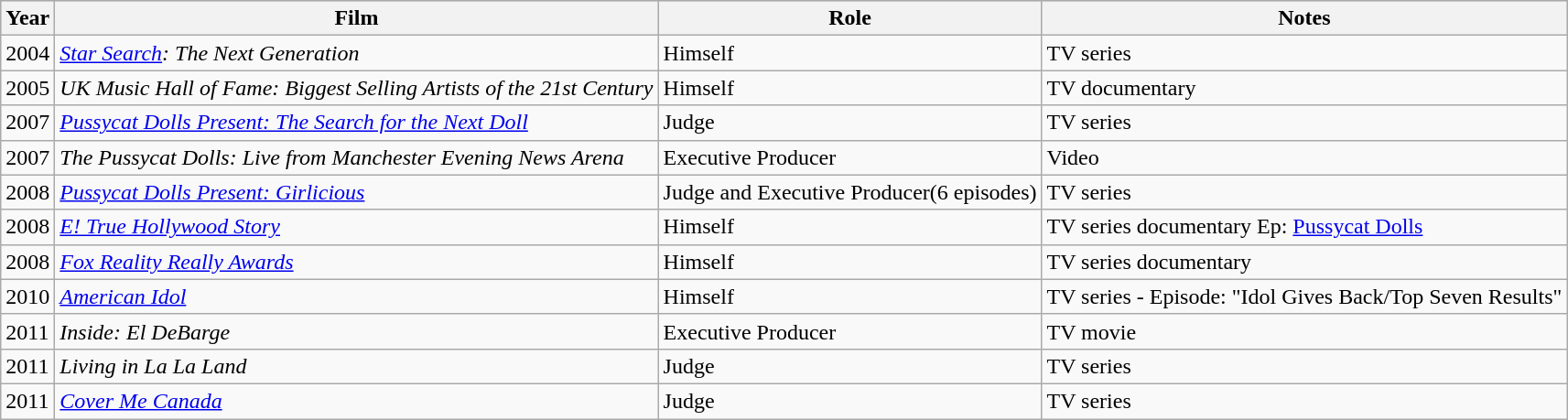<table class="wikitable">
<tr style="background:#ccc; text-align:center;">
<th>Year</th>
<th>Film</th>
<th>Role</th>
<th>Notes</th>
</tr>
<tr>
<td>2004</td>
<td><em><a href='#'>Star Search</a>: The Next Generation</em></td>
<td>Himself</td>
<td>TV series</td>
</tr>
<tr>
<td>2005</td>
<td><em>UK Music Hall of Fame: Biggest Selling Artists of the 21st Century</em></td>
<td>Himself</td>
<td>TV documentary</td>
</tr>
<tr>
<td>2007</td>
<td><em><a href='#'>Pussycat Dolls Present: The Search for the Next Doll</a></em></td>
<td>Judge</td>
<td>TV series</td>
</tr>
<tr>
<td>2007</td>
<td><em>The Pussycat Dolls: Live from Manchester Evening News Arena</em></td>
<td>Executive Producer</td>
<td>Video</td>
</tr>
<tr>
<td>2008</td>
<td><em><a href='#'>Pussycat Dolls Present: Girlicious</a></em></td>
<td>Judge and Executive Producer(6 episodes)</td>
<td>TV series</td>
</tr>
<tr>
<td>2008</td>
<td><em><a href='#'>E! True Hollywood Story</a></em></td>
<td>Himself</td>
<td>TV series documentary Ep: <a href='#'>Pussycat Dolls</a></td>
</tr>
<tr>
<td>2008</td>
<td><em><a href='#'>Fox Reality Really Awards</a></em></td>
<td>Himself</td>
<td>TV series documentary</td>
</tr>
<tr>
<td>2010</td>
<td><em><a href='#'>American Idol</a></em></td>
<td>Himself</td>
<td>TV series - Episode: "Idol Gives Back/Top Seven Results"</td>
</tr>
<tr>
<td>2011</td>
<td><em>Inside: El DeBarge</em></td>
<td>Executive Producer</td>
<td>TV movie</td>
</tr>
<tr>
<td>2011</td>
<td><em>Living in La La Land</em></td>
<td>Judge</td>
<td>TV series</td>
</tr>
<tr>
<td>2011</td>
<td><em><a href='#'>Cover Me Canada</a></em></td>
<td>Judge</td>
<td>TV series</td>
</tr>
</table>
